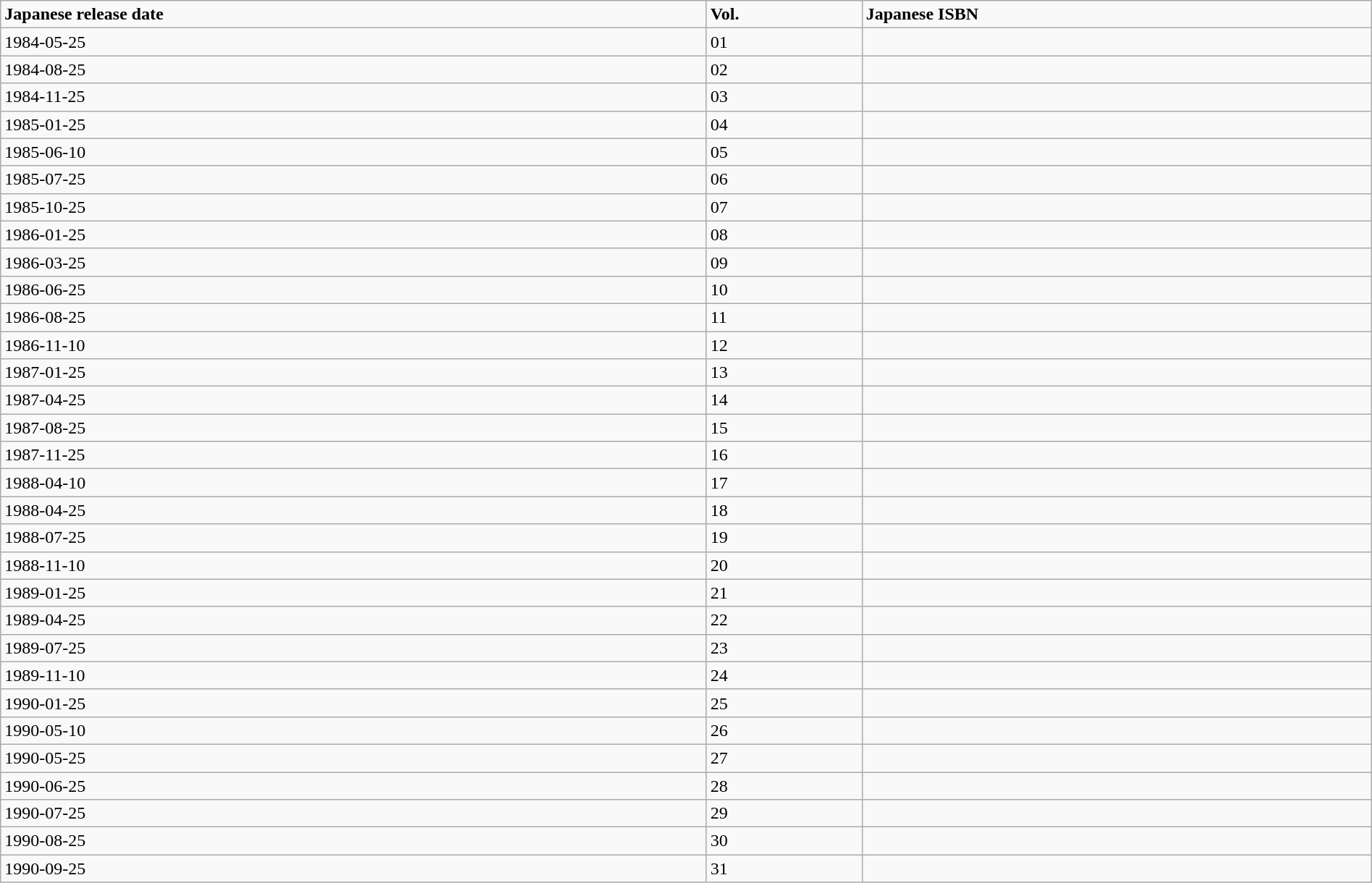<table class="wikitable" width="100%">
<tr>
<td><strong>Japanese release date</strong></td>
<td><strong>Vol.</strong></td>
<td><strong>Japanese ISBN</strong></td>
</tr>
<tr>
<td>1984-05-25</td>
<td>01</td>
<td></td>
</tr>
<tr>
<td>1984-08-25</td>
<td>02</td>
<td></td>
</tr>
<tr>
<td>1984-11-25</td>
<td>03</td>
<td></td>
</tr>
<tr>
<td>1985-01-25</td>
<td>04</td>
<td></td>
</tr>
<tr>
<td>1985-06-10</td>
<td>05</td>
<td></td>
</tr>
<tr>
<td>1985-07-25</td>
<td>06</td>
<td></td>
</tr>
<tr>
<td>1985-10-25</td>
<td>07</td>
<td></td>
</tr>
<tr>
<td>1986-01-25</td>
<td>08</td>
<td></td>
</tr>
<tr>
<td>1986-03-25</td>
<td>09</td>
<td></td>
</tr>
<tr>
<td>1986-06-25</td>
<td>10</td>
<td></td>
</tr>
<tr>
<td>1986-08-25</td>
<td>11</td>
<td></td>
</tr>
<tr>
<td>1986-11-10</td>
<td>12</td>
<td></td>
</tr>
<tr>
<td>1987-01-25</td>
<td>13</td>
<td></td>
</tr>
<tr>
<td>1987-04-25</td>
<td>14</td>
<td></td>
</tr>
<tr>
<td>1987-08-25</td>
<td>15</td>
<td></td>
</tr>
<tr>
<td>1987-11-25</td>
<td>16</td>
<td></td>
</tr>
<tr>
<td>1988-04-10</td>
<td>17</td>
<td></td>
</tr>
<tr>
<td>1988-04-25</td>
<td>18</td>
<td></td>
</tr>
<tr>
<td>1988-07-25</td>
<td>19</td>
<td></td>
</tr>
<tr>
<td>1988-11-10</td>
<td>20</td>
<td></td>
</tr>
<tr>
<td>1989-01-25</td>
<td>21</td>
<td></td>
</tr>
<tr>
<td>1989-04-25</td>
<td>22</td>
<td></td>
</tr>
<tr>
<td>1989-07-25</td>
<td>23</td>
<td></td>
</tr>
<tr>
<td>1989-11-10</td>
<td>24</td>
<td></td>
</tr>
<tr>
<td>1990-01-25</td>
<td>25</td>
<td></td>
</tr>
<tr>
<td>1990-05-10</td>
<td>26</td>
<td></td>
</tr>
<tr>
<td>1990-05-25</td>
<td>27</td>
<td></td>
</tr>
<tr>
<td>1990-06-25</td>
<td>28</td>
<td></td>
</tr>
<tr>
<td>1990-07-25</td>
<td>29</td>
<td></td>
</tr>
<tr>
<td>1990-08-25</td>
<td>30</td>
<td></td>
</tr>
<tr>
<td>1990-09-25</td>
<td>31</td>
<td></td>
</tr>
</table>
